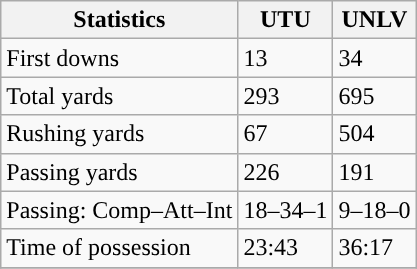<table class="wikitable" style="float: left;">
<tr>
<th>Statistics</th>
<th>UTU</th>
<th>UNLV</th>
</tr>
<tr>
<td>First downs</td>
<td>13</td>
<td>34</td>
</tr>
<tr>
<td>Total yards</td>
<td>293</td>
<td>695</td>
</tr>
<tr>
<td>Rushing yards</td>
<td>67</td>
<td>504</td>
</tr>
<tr>
<td>Passing yards</td>
<td>226</td>
<td>191</td>
</tr>
<tr>
<td>Passing: Comp–Att–Int</td>
<td>18–34–1</td>
<td>9–18–0</td>
</tr>
<tr>
<td>Time of possession</td>
<td>23:43</td>
<td>36:17</td>
</tr>
<tr>
</tr>
</table>
